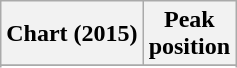<table class="wikitable sortable plainrowheaders" style="text-align:center">
<tr>
<th scope="col">Chart (2015)</th>
<th scope="col">Peak<br>position</th>
</tr>
<tr>
</tr>
<tr>
</tr>
</table>
